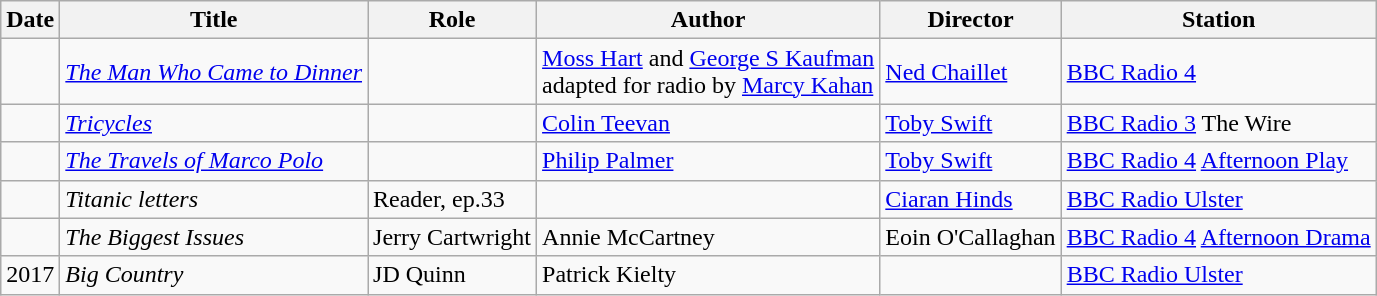<table class="wikitable sortable">
<tr>
<th>Date</th>
<th>Title</th>
<th>Role</th>
<th>Author</th>
<th>Director</th>
<th>Station<br></th>
</tr>
<tr id="The Man Who Came to Dinner">
<td></td>
<td><em><a href='#'>The Man Who Came to Dinner</a></em></td>
<td></td>
<td><a href='#'>Moss Hart</a> and <a href='#'>George S Kaufman</a><br>adapted for radio by <a href='#'>Marcy Kahan</a></td>
<td><a href='#'>Ned Chaillet</a></td>
<td><a href='#'>BBC Radio 4</a></td>
</tr>
<tr id="Tricycles">
<td></td>
<td><em><a href='#'>Tricycles</a></em></td>
<td></td>
<td><a href='#'>Colin Teevan</a></td>
<td><a href='#'>Toby Swift</a></td>
<td><a href='#'>BBC Radio 3</a> The Wire</td>
</tr>
<tr id="The Travels of Marco Polo">
<td></td>
<td><em><a href='#'>The Travels of Marco Polo</a></em></td>
<td></td>
<td><a href='#'>Philip Palmer</a></td>
<td><a href='#'>Toby Swift</a></td>
<td><a href='#'>BBC Radio 4</a> <a href='#'>Afternoon Play</a></td>
</tr>
<tr id="Titanic Letters">
<td></td>
<td><em>Titanic letters</em></td>
<td>Reader, ep.33</td>
<td></td>
<td><a href='#'>Ciaran Hinds</a></td>
<td><a href='#'>BBC Radio Ulster</a></td>
</tr>
<tr id="The Biggest Issues">
<td></td>
<td><em>The Biggest Issues</em></td>
<td>Jerry Cartwright</td>
<td>Annie McCartney</td>
<td>Eoin O'Callaghan</td>
<td><a href='#'>BBC Radio 4</a> <a href='#'>Afternoon Drama</a></td>
</tr>
<tr>
<td>2017</td>
<td><em>Big Country</em></td>
<td>JD Quinn</td>
<td>Patrick Kielty</td>
<td></td>
<td><a href='#'>BBC Radio Ulster</a></td>
</tr>
</table>
